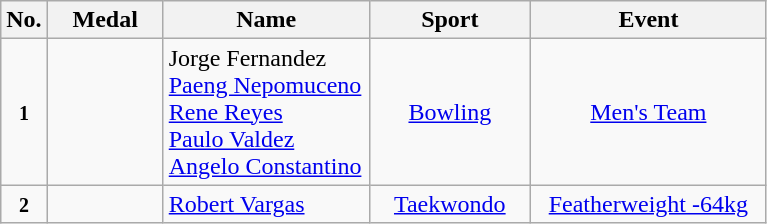<table class="wikitable" style="font-size:100%; text-align:center;">
<tr>
<th width="10">No.</th>
<th width="70">Medal</th>
<th width="130">Name</th>
<th width="100">Sport</th>
<th width="150">Event</th>
</tr>
<tr>
<td><small><strong>1</strong></small></td>
<td></td>
<td align=left>Jorge Fernandez<br><a href='#'>Paeng Nepomuceno</a><br><a href='#'>Rene Reyes</a><br><a href='#'>Paulo Valdez</a><br><a href='#'>Angelo Constantino</a></td>
<td> <a href='#'>Bowling</a></td>
<td><a href='#'>Men's Team</a></td>
</tr>
<tr>
<td><small><strong>2</strong></small></td>
<td></td>
<td align=left><a href='#'>Robert Vargas</a></td>
<td> <a href='#'>Taekwondo</a></td>
<td><a href='#'>Featherweight -64kg</a></td>
</tr>
</table>
